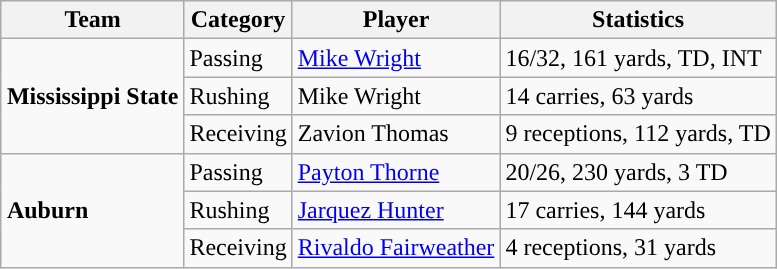<table class="wikitable" style="float: right;">
<tr>
<th>Team</th>
<th>Category</th>
<th>Player</th>
<th>Statistics</th>
</tr>
<tr>
<td rowspan=3><strong>Mississippi State</strong></td>
<td>Passing</td>
<td><a href='#'>Mike Wright</a></td>
<td>16/32, 161 yards, TD, INT</td>
</tr>
<tr>
<td>Rushing</td>
<td>Mike Wright</td>
<td>14 carries, 63 yards</td>
</tr>
<tr>
<td>Receiving</td>
<td>Zavion Thomas</td>
<td>9 receptions, 112 yards, TD</td>
</tr>
<tr>
<td rowspan=3><strong>Auburn</strong></td>
<td>Passing</td>
<td><a href='#'>Payton Thorne</a></td>
<td>20/26, 230 yards, 3 TD</td>
</tr>
<tr>
<td>Rushing</td>
<td><a href='#'>Jarquez Hunter</a></td>
<td>17 carries, 144 yards</td>
</tr>
<tr>
<td>Receiving</td>
<td><a href='#'>Rivaldo Fairweather</a></td>
<td>4 receptions, 31 yards</td>
</tr>
</table>
